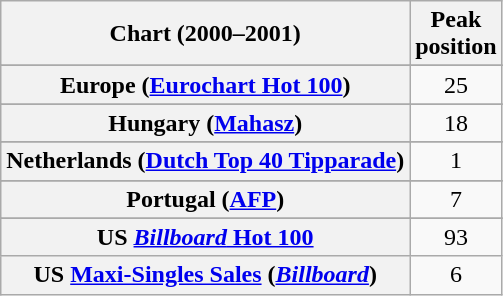<table class="wikitable sortable plainrowheaders" style="text-align:center">
<tr>
<th>Chart (2000–2001)</th>
<th>Peak<br>position</th>
</tr>
<tr>
</tr>
<tr>
</tr>
<tr>
<th scope="row">Europe (<a href='#'>Eurochart Hot 100</a>)</th>
<td>25</td>
</tr>
<tr>
</tr>
<tr>
<th scope="row">Hungary (<a href='#'>Mahasz</a>)</th>
<td>18</td>
</tr>
<tr>
</tr>
<tr>
<th scope="row">Netherlands (<a href='#'>Dutch Top 40 Tipparade</a>)</th>
<td>1</td>
</tr>
<tr>
</tr>
<tr>
<th scope="row">Portugal (<a href='#'>AFP</a>)</th>
<td>7</td>
</tr>
<tr>
</tr>
<tr>
</tr>
<tr>
</tr>
<tr>
</tr>
<tr>
</tr>
<tr>
<th scope="row">US <a href='#'><em>Billboard</em> Hot 100</a></th>
<td>93</td>
</tr>
<tr>
<th scope="row">US <a href='#'>Maxi-Singles Sales</a> (<em><a href='#'>Billboard</a></em>)<br></th>
<td>6</td>
</tr>
</table>
